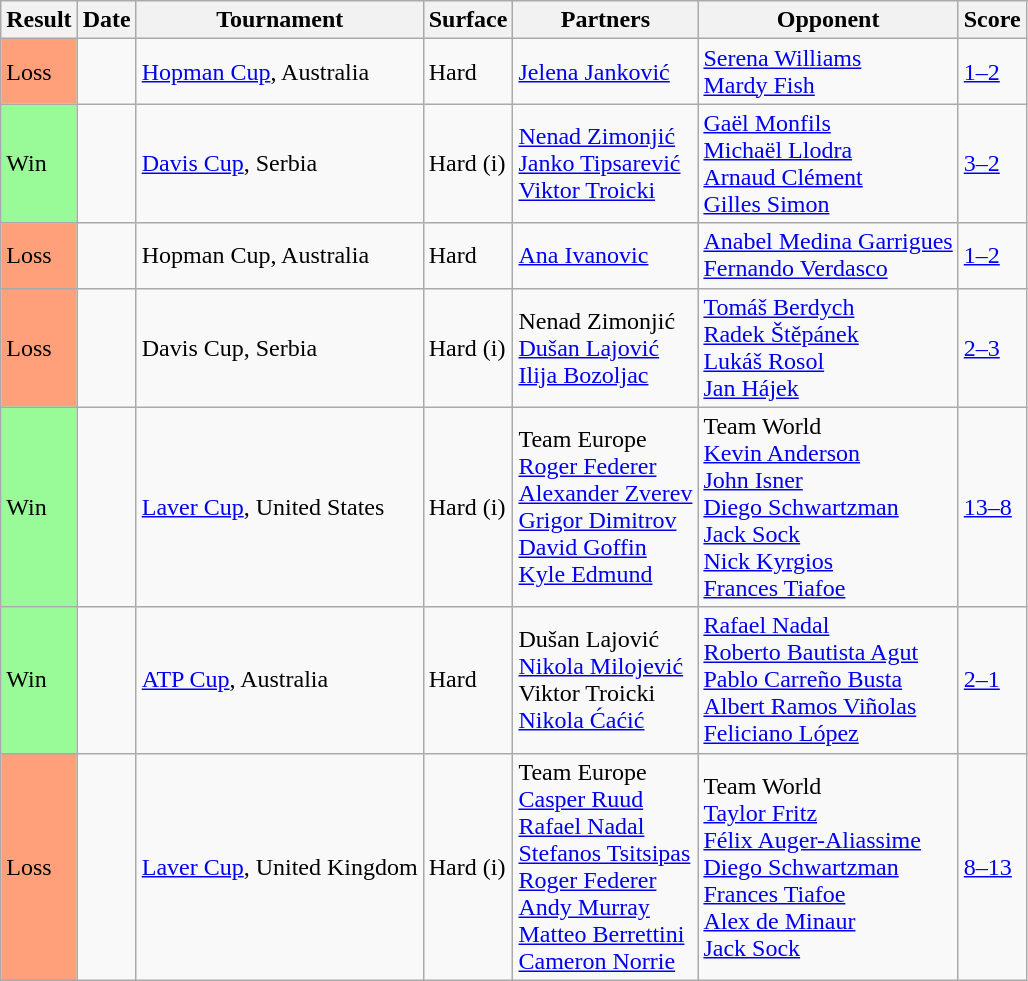<table class="sortable wikitable nowrap">
<tr>
<th>Result</th>
<th>Date</th>
<th>Tournament</th>
<th>Surface</th>
<th>Partners</th>
<th>Opponent</th>
<th class=unsortable>Score</th>
</tr>
<tr>
<td bgcolor=FFA07A>Loss</td>
<td><a href='#'></a></td>
<td><a href='#'>Hopman Cup</a>, Australia</td>
<td>Hard</td>
<td> <a href='#'>Jelena Janković</a></td>
<td> <a href='#'>Serena Williams</a> <br>  <a href='#'>Mardy Fish</a></td>
<td><a href='#'>1–2</a></td>
</tr>
<tr>
<td bgcolor=98FB98>Win</td>
<td><a href='#'></a></td>
<td><a href='#'>Davis Cup</a>, Serbia</td>
<td>Hard (i)</td>
<td> <a href='#'>Nenad Zimonjić</a><br> <a href='#'>Janko Tipsarević</a><br> <a href='#'>Viktor Troicki</a></td>
<td> <a href='#'>Gaël Monfils</a> <br>  <a href='#'>Michaël Llodra</a> <br>  <a href='#'>Arnaud Clément</a> <br>  <a href='#'>Gilles Simon</a></td>
<td><a href='#'>3–2</a></td>
</tr>
<tr>
<td bgcolor=FFA07A>Loss</td>
<td><a href='#'></a></td>
<td>Hopman Cup, Australia</td>
<td>Hard</td>
<td> <a href='#'>Ana Ivanovic</a></td>
<td> <a href='#'>Anabel Medina Garrigues</a><br> <a href='#'>Fernando Verdasco</a></td>
<td><a href='#'>1–2</a></td>
</tr>
<tr>
<td bgcolor=FFA07A>Loss</td>
<td><a href='#'></a></td>
<td>Davis Cup, Serbia</td>
<td>Hard (i)</td>
<td> Nenad Zimonjić <br>  <a href='#'>Dušan Lajović</a><br> <a href='#'>Ilija Bozoljac</a></td>
<td> <a href='#'>Tomáš Berdych</a> <br>  <a href='#'>Radek Štěpánek</a> <br>  <a href='#'>Lukáš Rosol</a> <br>  <a href='#'>Jan Hájek</a></td>
<td><a href='#'>2–3</a></td>
</tr>
<tr>
<td bgcolor=98FB98>Win</td>
<td><a href='#'></a></td>
<td><a href='#'>Laver Cup</a>, United States</td>
<td>Hard (i)</td>
<td> Team Europe<br><a href='#'>Roger Federer</a><br><a href='#'>Alexander Zverev</a><br><a href='#'>Grigor Dimitrov</a><br><a href='#'>David Goffin</a><br><a href='#'>Kyle Edmund</a></td>
<td> Team World<br><a href='#'>Kevin Anderson</a><br><a href='#'>John Isner</a><br><a href='#'>Diego Schwartzman</a><br><a href='#'>Jack Sock</a><br><a href='#'>Nick Kyrgios</a><br><a href='#'>Frances Tiafoe</a></td>
<td><a href='#'>13–8</a></td>
</tr>
<tr>
<td bgcolor=98FB98>Win</td>
<td><a href='#'></a></td>
<td><a href='#'>ATP Cup</a>, Australia</td>
<td>Hard</td>
<td> Dušan Lajović<br> <a href='#'>Nikola Milojević</a><br> Viktor Troicki<br> <a href='#'>Nikola Ćaćić</a></td>
<td> <a href='#'>Rafael Nadal</a><br> <a href='#'>Roberto Bautista Agut</a><br> <a href='#'>Pablo Carreño Busta</a><br> <a href='#'>Albert Ramos Viñolas</a><br> <a href='#'>Feliciano López</a></td>
<td><a href='#'>2–1</a></td>
</tr>
<tr>
<td bgcolor=ffa07a>Loss</td>
<td><a href='#'></a></td>
<td><a href='#'>Laver Cup</a>, United Kingdom</td>
<td>Hard (i)</td>
<td> Team Europe<br><a href='#'>Casper Ruud</a><br><a href='#'>Rafael Nadal</a><br><a href='#'>Stefanos Tsitsipas</a><br><a href='#'>Roger Federer</a><br><a href='#'>Andy Murray</a><br><a href='#'>Matteo Berrettini</a><br><a href='#'>Cameron Norrie</a></td>
<td> Team World<br><a href='#'>Taylor Fritz</a><br><a href='#'>Félix Auger-Aliassime</a><br><a href='#'>Diego Schwartzman</a><br><a href='#'>Frances Tiafoe</a><br><a href='#'>Alex de Minaur</a><br><a href='#'>Jack Sock</a></td>
<td><a href='#'>8–13</a></td>
</tr>
</table>
